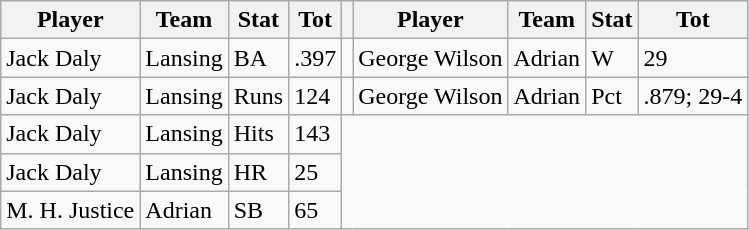<table class="wikitable">
<tr>
<th>Player</th>
<th>Team</th>
<th>Stat</th>
<th>Tot</th>
<th></th>
<th>Player</th>
<th>Team</th>
<th>Stat</th>
<th>Tot</th>
</tr>
<tr>
<td>Jack Daly</td>
<td>Lansing</td>
<td>BA</td>
<td>.397</td>
<td></td>
<td>George Wilson</td>
<td>Adrian</td>
<td>W</td>
<td>29</td>
</tr>
<tr>
<td>Jack Daly</td>
<td>Lansing</td>
<td>Runs</td>
<td>124</td>
<td></td>
<td>George Wilson</td>
<td>Adrian</td>
<td>Pct</td>
<td>.879; 29-4</td>
</tr>
<tr>
<td>Jack Daly</td>
<td>Lansing</td>
<td>Hits</td>
<td>143</td>
</tr>
<tr>
<td>Jack Daly</td>
<td>Lansing</td>
<td>HR</td>
<td>25</td>
</tr>
<tr>
<td>M. H. Justice</td>
<td>Adrian</td>
<td>SB</td>
<td>65</td>
</tr>
</table>
